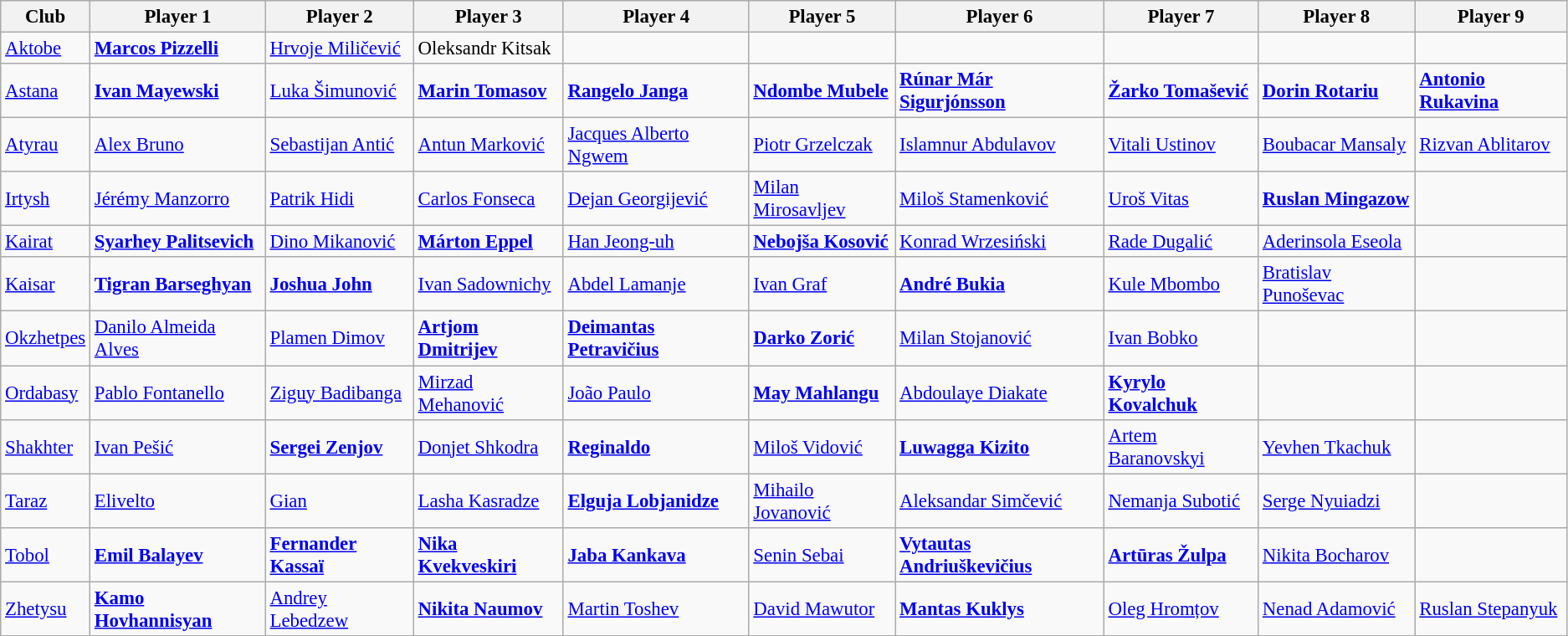<table class="wikitable" style="font-size:95%;">
<tr>
<th>Club</th>
<th>Player 1</th>
<th>Player 2</th>
<th>Player 3</th>
<th>Player 4</th>
<th>Player 5</th>
<th>Player 6</th>
<th>Player 7</th>
<th>Player 8</th>
<th>Player 9</th>
</tr>
<tr>
<td><a href='#'>Aktobe</a></td>
<td> <strong><a href='#'>Marcos Pizzelli</a></strong></td>
<td> <a href='#'>Hrvoje Miličević</a></td>
<td> Oleksandr Kitsak</td>
<td></td>
<td></td>
<td></td>
<td></td>
<td></td>
<td></td>
</tr>
<tr>
<td><a href='#'>Astana</a></td>
<td> <strong><a href='#'>Ivan Mayewski</a></strong></td>
<td> <a href='#'>Luka Šimunović</a></td>
<td> <strong><a href='#'>Marin Tomasov</a></strong></td>
<td> <strong><a href='#'>Rangelo Janga</a></strong></td>
<td> <strong><a href='#'>Ndombe Mubele</a></strong></td>
<td> <strong><a href='#'>Rúnar Már Sigurjónsson</a></strong></td>
<td> <strong><a href='#'>Žarko Tomašević</a></strong></td>
<td> <strong><a href='#'>Dorin Rotariu</a></strong></td>
<td> <strong><a href='#'>Antonio Rukavina</a></strong></td>
</tr>
<tr>
<td><a href='#'>Atyrau</a></td>
<td> <a href='#'>Alex Bruno</a></td>
<td> <a href='#'>Sebastijan Antić</a></td>
<td> <a href='#'>Antun Marković</a></td>
<td> <a href='#'>Jacques Alberto Ngwem</a></td>
<td> <a href='#'>Piotr Grzelczak</a></td>
<td> <a href='#'>Islamnur Abdulavov</a></td>
<td> <a href='#'>Vitali Ustinov</a></td>
<td> <a href='#'>Boubacar Mansaly</a></td>
<td> <a href='#'>Rizvan Ablitarov</a></td>
</tr>
<tr>
<td><a href='#'>Irtysh</a></td>
<td> <a href='#'>Jérémy Manzorro</a></td>
<td> <a href='#'>Patrik Hidi</a></td>
<td> <a href='#'>Carlos Fonseca</a></td>
<td> <a href='#'>Dejan Georgijević</a></td>
<td> <a href='#'>Milan Mirosavljev</a></td>
<td> <a href='#'>Miloš Stamenković</a></td>
<td> <a href='#'>Uroš Vitas</a></td>
<td> <strong><a href='#'>Ruslan Mingazow</a></strong></td>
<td></td>
</tr>
<tr>
<td><a href='#'>Kairat</a></td>
<td> <strong><a href='#'>Syarhey Palitsevich</a></strong></td>
<td> <a href='#'>Dino Mikanović</a></td>
<td> <strong><a href='#'>Márton Eppel</a></strong></td>
<td> <a href='#'>Han Jeong-uh</a></td>
<td> <strong><a href='#'>Nebojša Kosović</a></strong></td>
<td> <a href='#'>Konrad Wrzesiński</a></td>
<td> <a href='#'>Rade Dugalić</a></td>
<td> <a href='#'>Aderinsola Eseola</a></td>
<td></td>
</tr>
<tr>
<td><a href='#'>Kaisar</a></td>
<td> <strong><a href='#'>Tigran Barseghyan</a></strong></td>
<td> <strong><a href='#'>Joshua John</a></strong></td>
<td> <a href='#'>Ivan Sadownichy</a></td>
<td> <a href='#'>Abdel Lamanje</a></td>
<td> <a href='#'>Ivan Graf</a></td>
<td> <strong><a href='#'>André Bukia</a></strong></td>
<td> <a href='#'>Kule Mbombo</a></td>
<td> <a href='#'>Bratislav Punoševac</a></td>
<td></td>
</tr>
<tr>
<td><a href='#'>Okzhetpes</a></td>
<td> <a href='#'>Danilo Almeida Alves</a></td>
<td> <a href='#'>Plamen Dimov</a></td>
<td> <strong><a href='#'>Artjom Dmitrijev</a></strong></td>
<td> <strong><a href='#'>Deimantas Petravičius</a></strong></td>
<td> <strong><a href='#'>Darko Zorić</a></strong></td>
<td> <a href='#'>Milan Stojanović</a></td>
<td> <a href='#'>Ivan Bobko</a></td>
<td></td>
<td></td>
</tr>
<tr>
<td><a href='#'>Ordabasy</a></td>
<td> <a href='#'>Pablo Fontanello</a></td>
<td> <a href='#'>Ziguy Badibanga</a></td>
<td> <a href='#'>Mirzad Mehanović</a></td>
<td> <a href='#'>João Paulo</a></td>
<td> <strong><a href='#'>May Mahlangu</a></strong></td>
<td> <a href='#'>Abdoulaye Diakate</a></td>
<td> <strong><a href='#'>Kyrylo Kovalchuk</a></strong></td>
<td></td>
<td></td>
</tr>
<tr>
<td><a href='#'>Shakhter</a></td>
<td> <a href='#'>Ivan Pešić</a></td>
<td> <strong><a href='#'>Sergei Zenjov</a></strong></td>
<td> <a href='#'>Donjet Shkodra</a></td>
<td> <strong><a href='#'>Reginaldo</a></strong></td>
<td> <a href='#'>Miloš Vidović</a></td>
<td> <strong><a href='#'>Luwagga Kizito</a></strong></td>
<td> <a href='#'>Artem Baranovskyi</a></td>
<td> <a href='#'>Yevhen Tkachuk</a></td>
<td></td>
</tr>
<tr>
<td><a href='#'>Taraz</a></td>
<td> <a href='#'>Elivelto</a></td>
<td> <a href='#'>Gian</a></td>
<td> <a href='#'>Lasha Kasradze</a></td>
<td> <strong><a href='#'>Elguja Lobjanidze</a></strong></td>
<td> <a href='#'>Mihailo Jovanović</a></td>
<td> <a href='#'>Aleksandar Simčević</a></td>
<td> <a href='#'>Nemanja Subotić</a></td>
<td> <a href='#'>Serge Nyuiadzi</a></td>
<td></td>
</tr>
<tr>
<td><a href='#'>Tobol</a></td>
<td> <strong><a href='#'>Emil Balayev</a></strong></td>
<td> <strong><a href='#'>Fernander Kassaï</a></strong></td>
<td> <strong><a href='#'>Nika Kvekveskiri</a></strong></td>
<td> <strong><a href='#'>Jaba Kankava</a></strong></td>
<td> <a href='#'>Senin Sebai</a></td>
<td> <strong><a href='#'>Vytautas Andriuškevičius</a></strong></td>
<td> <strong><a href='#'>Artūras Žulpa</a></strong></td>
<td> <a href='#'>Nikita Bocharov</a></td>
<td></td>
</tr>
<tr>
<td><a href='#'>Zhetysu</a></td>
<td> <strong><a href='#'>Kamo Hovhannisyan</a></strong></td>
<td> <a href='#'>Andrey Lebedzew</a></td>
<td> <strong><a href='#'>Nikita Naumov</a></strong></td>
<td> <a href='#'>Martin Toshev</a></td>
<td> <a href='#'>David Mawutor</a></td>
<td> <strong><a href='#'>Mantas Kuklys</a></strong></td>
<td> <a href='#'>Oleg Hromțov</a></td>
<td> <a href='#'>Nenad Adamović</a></td>
<td> <a href='#'>Ruslan Stepanyuk</a></td>
</tr>
<tr>
</tr>
</table>
